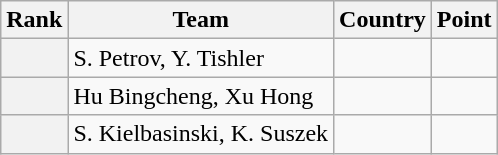<table class="wikitable sortable">
<tr>
<th>Rank</th>
<th>Team</th>
<th>Country</th>
<th>Point</th>
</tr>
<tr>
<th></th>
<td>S. Petrov, Y. Tishler</td>
<td></td>
<td></td>
</tr>
<tr>
<th></th>
<td>Hu Bingcheng, Xu Hong</td>
<td></td>
<td></td>
</tr>
<tr>
<th></th>
<td>S. Kielbasinski, K. Suszek</td>
<td></td>
<td></td>
</tr>
</table>
